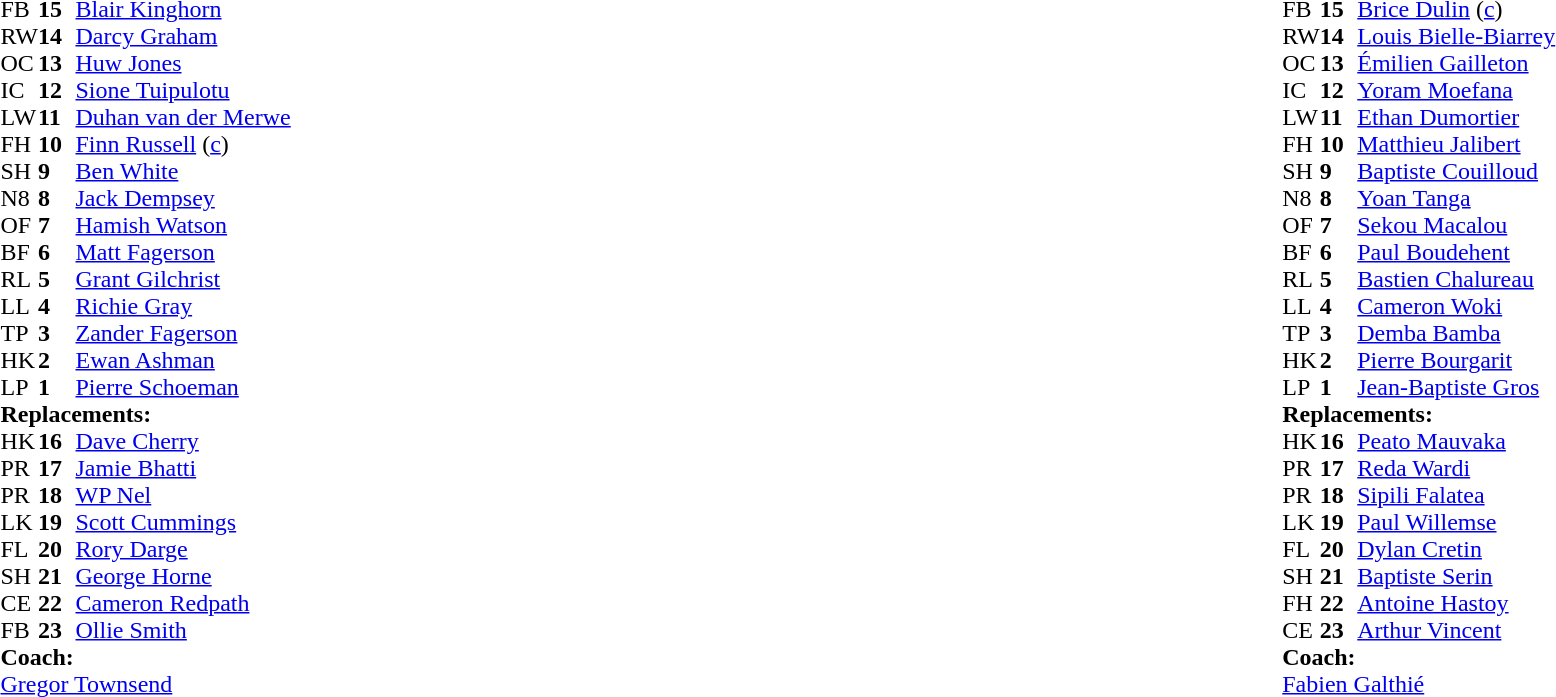<table style="width:100%">
<tr>
<td style="vertical-align:top; width:50%"><br><table cellspacing="0" cellpadding="0">
<tr>
<th width="25"></th>
<th width="25"></th>
</tr>
<tr>
<td>FB</td>
<td><strong>15</strong></td>
<td><a href='#'>Blair Kinghorn</a></td>
</tr>
<tr>
<td>RW</td>
<td><strong>14</strong></td>
<td><a href='#'>Darcy Graham</a></td>
</tr>
<tr>
<td>OC</td>
<td><strong>13</strong></td>
<td><a href='#'>Huw Jones</a></td>
</tr>
<tr>
<td>IC</td>
<td><strong>12</strong></td>
<td><a href='#'>Sione Tuipulotu</a></td>
<td></td>
<td></td>
</tr>
<tr>
<td>LW</td>
<td><strong>11</strong></td>
<td><a href='#'>Duhan van der Merwe</a></td>
</tr>
<tr>
<td>FH</td>
<td><strong>10</strong></td>
<td><a href='#'>Finn Russell</a> (<a href='#'>c</a>)</td>
</tr>
<tr>
<td>SH</td>
<td><strong>9</strong></td>
<td><a href='#'>Ben White</a></td>
<td></td>
<td></td>
</tr>
<tr>
<td>N8</td>
<td><strong>8</strong></td>
<td><a href='#'>Jack Dempsey</a></td>
<td></td>
<td></td>
</tr>
<tr>
<td>OF</td>
<td><strong>7</strong></td>
<td><a href='#'>Hamish Watson</a></td>
<td></td>
<td></td>
</tr>
<tr>
<td>BF</td>
<td><strong>6</strong></td>
<td><a href='#'>Matt Fagerson</a></td>
</tr>
<tr>
<td>RL</td>
<td><strong>5</strong></td>
<td><a href='#'>Grant Gilchrist</a></td>
<td></td>
<td></td>
</tr>
<tr>
<td>LL</td>
<td><strong>4</strong></td>
<td><a href='#'>Richie Gray</a></td>
</tr>
<tr>
<td>TP</td>
<td><strong>3</strong></td>
<td><a href='#'>Zander Fagerson</a></td>
<td></td>
</tr>
<tr>
<td>HK</td>
<td><strong>2</strong></td>
<td><a href='#'>Ewan Ashman</a></td>
<td></td>
<td></td>
</tr>
<tr>
<td>LP</td>
<td><strong>1</strong></td>
<td><a href='#'>Pierre Schoeman</a></td>
<td></td>
<td></td>
</tr>
<tr>
<td colspan="3"><strong>Replacements:</strong></td>
</tr>
<tr>
<td>HK</td>
<td><strong>16</strong></td>
<td><a href='#'>Dave Cherry</a></td>
<td></td>
<td></td>
</tr>
<tr>
<td>PR</td>
<td><strong>17</strong></td>
<td><a href='#'>Jamie Bhatti</a></td>
<td></td>
<td></td>
</tr>
<tr>
<td>PR</td>
<td><strong>18</strong></td>
<td><a href='#'>WP Nel</a></td>
<td></td>
<td></td>
</tr>
<tr>
<td>LK</td>
<td><strong>19</strong></td>
<td><a href='#'>Scott Cummings</a></td>
<td></td>
<td></td>
</tr>
<tr>
<td>FL</td>
<td><strong>20</strong></td>
<td><a href='#'>Rory Darge</a></td>
<td></td>
<td></td>
</tr>
<tr>
<td>SH</td>
<td><strong>21</strong></td>
<td><a href='#'>George Horne</a></td>
<td></td>
<td></td>
</tr>
<tr>
<td>CE</td>
<td><strong>22</strong></td>
<td><a href='#'>Cameron Redpath</a></td>
<td></td>
<td></td>
</tr>
<tr>
<td>FB</td>
<td><strong>23</strong></td>
<td><a href='#'>Ollie Smith</a></td>
</tr>
<tr>
<td colspan="3"><strong>Coach:</strong></td>
</tr>
<tr>
<td colspan="3"> <a href='#'>Gregor Townsend</a></td>
</tr>
</table>
</td>
<td style="vertical-align:top"></td>
<td style="vertical-align:top;width:50%"><br><table cellspacing="0" cellpadding="0" style="margin:auto">
<tr>
<th width="25"></th>
<th width="25"></th>
</tr>
<tr>
<td>FB</td>
<td><strong>15</strong></td>
<td><a href='#'>Brice Dulin</a> (<a href='#'>c</a>)</td>
</tr>
<tr>
<td>RW</td>
<td><strong>14</strong></td>
<td><a href='#'>Louis Bielle-Biarrey</a></td>
</tr>
<tr>
<td>OC</td>
<td><strong>13</strong></td>
<td><a href='#'>Émilien Gailleton</a></td>
</tr>
<tr>
<td>IC</td>
<td><strong>12</strong></td>
<td><a href='#'>Yoram Moefana</a></td>
</tr>
<tr>
<td>LW</td>
<td><strong>11</strong></td>
<td><a href='#'>Ethan Dumortier</a></td>
<td></td>
<td></td>
</tr>
<tr>
<td>FH</td>
<td><strong>10</strong></td>
<td><a href='#'>Matthieu Jalibert</a></td>
<td></td>
<td></td>
</tr>
<tr>
<td>SH</td>
<td><strong>9</strong></td>
<td><a href='#'>Baptiste Couilloud</a></td>
<td></td>
<td></td>
</tr>
<tr>
<td>N8</td>
<td><strong>8</strong></td>
<td><a href='#'>Yoan Tanga</a></td>
</tr>
<tr>
<td>OF</td>
<td><strong>7</strong></td>
<td><a href='#'>Sekou Macalou</a></td>
<td></td>
<td></td>
</tr>
<tr>
<td>BF</td>
<td><strong>6</strong></td>
<td><a href='#'>Paul Boudehent</a></td>
</tr>
<tr>
<td>RL</td>
<td><strong>5</strong></td>
<td><a href='#'>Bastien Chalureau</a></td>
<td></td>
<td></td>
</tr>
<tr>
<td>LL</td>
<td><strong>4</strong></td>
<td><a href='#'>Cameron Woki</a></td>
</tr>
<tr>
<td>TP</td>
<td><strong>3</strong></td>
<td><a href='#'>Demba Bamba</a></td>
<td></td>
<td></td>
</tr>
<tr>
<td>HK</td>
<td><strong>2</strong></td>
<td><a href='#'>Pierre Bourgarit</a></td>
<td></td>
<td></td>
</tr>
<tr>
<td>LP</td>
<td><strong>1</strong></td>
<td><a href='#'>Jean-Baptiste Gros</a></td>
<td></td>
<td></td>
</tr>
<tr>
<td colspan="3"><strong>Replacements:</strong></td>
</tr>
<tr>
<td>HK</td>
<td><strong>16</strong></td>
<td><a href='#'>Peato Mauvaka</a></td>
<td></td>
<td></td>
</tr>
<tr>
<td>PR</td>
<td><strong>17</strong></td>
<td><a href='#'>Reda Wardi</a></td>
<td></td>
<td></td>
</tr>
<tr>
<td>PR</td>
<td><strong>18</strong></td>
<td><a href='#'>Sipili Falatea</a></td>
<td></td>
<td></td>
</tr>
<tr>
<td>LK</td>
<td><strong>19</strong></td>
<td><a href='#'>Paul Willemse</a></td>
<td></td>
<td></td>
</tr>
<tr>
<td>FL</td>
<td><strong>20</strong></td>
<td><a href='#'>Dylan Cretin</a></td>
<td></td>
<td></td>
</tr>
<tr>
<td>SH</td>
<td><strong>21</strong></td>
<td><a href='#'>Baptiste Serin</a></td>
<td></td>
<td></td>
</tr>
<tr>
<td>FH</td>
<td><strong>22</strong></td>
<td><a href='#'>Antoine Hastoy</a></td>
<td></td>
<td></td>
</tr>
<tr>
<td>CE</td>
<td><strong>23</strong></td>
<td><a href='#'>Arthur Vincent</a></td>
<td></td>
<td></td>
</tr>
<tr>
<td colspan="3"><strong>Coach:</strong></td>
</tr>
<tr>
<td colspan="3"> <a href='#'>Fabien Galthié</a></td>
</tr>
</table>
</td>
</tr>
</table>
